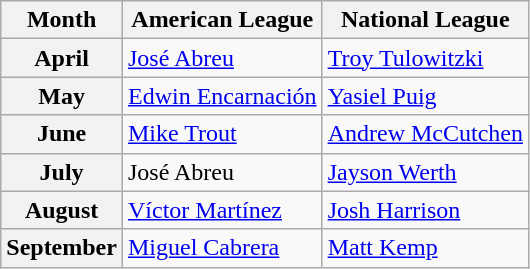<table class="wikitable">
<tr>
<th>Month</th>
<th>American League</th>
<th>National League</th>
</tr>
<tr>
<th>April</th>
<td><a href='#'>José Abreu</a></td>
<td><a href='#'>Troy Tulowitzki</a></td>
</tr>
<tr>
<th>May</th>
<td><a href='#'>Edwin Encarnación</a></td>
<td><a href='#'>Yasiel Puig</a></td>
</tr>
<tr>
<th>June</th>
<td><a href='#'>Mike Trout</a></td>
<td><a href='#'>Andrew McCutchen</a></td>
</tr>
<tr>
<th>July</th>
<td>José Abreu</td>
<td><a href='#'>Jayson Werth</a></td>
</tr>
<tr>
<th>August</th>
<td><a href='#'>Víctor Martínez</a></td>
<td><a href='#'>Josh Harrison</a></td>
</tr>
<tr>
<th>September</th>
<td><a href='#'>Miguel Cabrera</a></td>
<td><a href='#'>Matt Kemp</a></td>
</tr>
</table>
